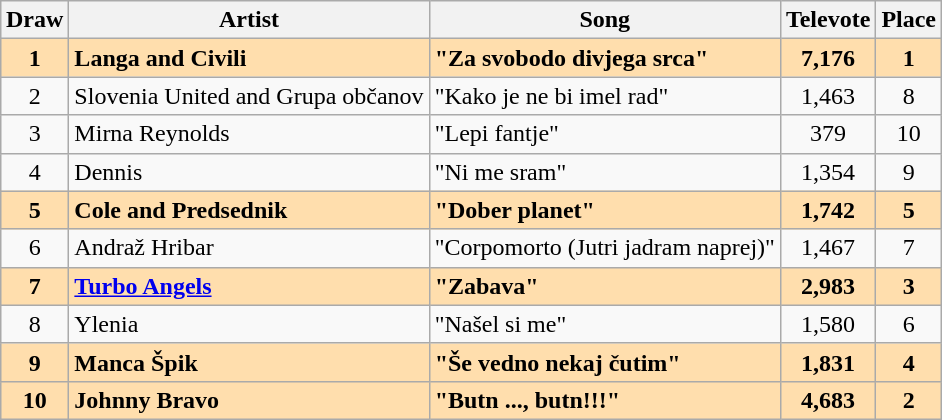<table class="sortable wikitable" style="margin: 1em auto 1em auto; text-align:center">
<tr>
<th>Draw</th>
<th>Artist</th>
<th>Song</th>
<th>Televote</th>
<th>Place</th>
</tr>
<tr style="font-weight:bold; background:navajowhite">
<td>1</td>
<td align="left">Langa and Civili</td>
<td align="left">"Za svobodo divjega srca"</td>
<td>7,176</td>
<td>1</td>
</tr>
<tr>
<td>2</td>
<td align="left">Slovenia United and Grupa občanov</td>
<td align="left">"Kako je ne bi imel rad"</td>
<td>1,463</td>
<td>8</td>
</tr>
<tr>
<td>3</td>
<td align="left">Mirna Reynolds</td>
<td align="left">"Lepi fantje"</td>
<td>379</td>
<td>10</td>
</tr>
<tr>
<td>4</td>
<td align="left">Dennis</td>
<td align="left">"Ni me sram"</td>
<td>1,354</td>
<td>9</td>
</tr>
<tr style="font-weight:bold; background:navajowhite">
<td>5</td>
<td align="left">Cole and Predsednik</td>
<td align="left">"Dober planet"</td>
<td>1,742</td>
<td>5</td>
</tr>
<tr>
<td>6</td>
<td align="left">Andraž Hribar</td>
<td align="left">"Corpomorto (Jutri jadram naprej)"</td>
<td>1,467</td>
<td>7</td>
</tr>
<tr style="font-weight:bold; background:navajowhite">
<td>7</td>
<td align="left"><a href='#'>Turbo Angels</a></td>
<td align="left">"Zabava"</td>
<td>2,983</td>
<td>3</td>
</tr>
<tr>
<td>8</td>
<td align="left">Ylenia</td>
<td align="left">"Našel si me"</td>
<td>1,580</td>
<td>6</td>
</tr>
<tr style="font-weight:bold; background:navajowhite">
<td>9</td>
<td align="left">Manca Špik</td>
<td align="left">"Še vedno nekaj čutim"</td>
<td>1,831</td>
<td>4</td>
</tr>
<tr style="font-weight:bold; background:navajowhite">
<td>10</td>
<td align="left">Johnny Bravo</td>
<td align="left">"Butn ..., butn!!!"</td>
<td>4,683</td>
<td>2</td>
</tr>
</table>
